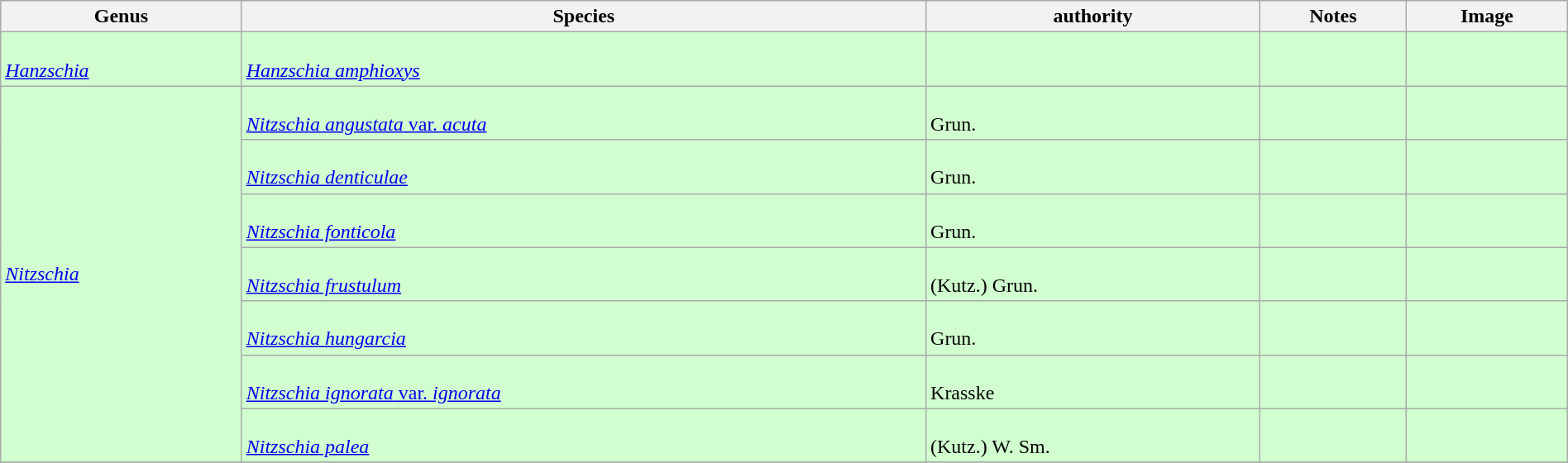<table class="wikitable" align="center" width="100%" style="background:#D1FFCF;">
<tr>
<th>Genus</th>
<th>Species</th>
<th>authority</th>
<th>Notes</th>
<th>Image</th>
</tr>
<tr>
<td><br><em><a href='#'>Hanzschia</a></em></td>
<td><br><em><a href='#'>Hanzschia amphioxys</a></em></td>
<td></td>
<td></td>
<td></td>
</tr>
<tr>
<td rowspan=7><em><a href='#'>Nitzschia</a></em></td>
<td><br><a href='#'><em>Nitzschia angustata</em> var. <em>acuta</em></a></td>
<td><br>Grun.</td>
<td></td>
<td></td>
</tr>
<tr>
<td><br><em><a href='#'>Nitzschia denticulae</a></em></td>
<td><br>Grun.</td>
<td></td>
<td></td>
</tr>
<tr>
<td><br><em><a href='#'>Nitzschia fonticola</a></em></td>
<td><br>Grun.</td>
<td></td>
<td></td>
</tr>
<tr>
<td><br><em><a href='#'>Nitzschia frustulum</a></em></td>
<td><br>(Kutz.) Grun.</td>
<td></td>
<td></td>
</tr>
<tr>
<td><br><em><a href='#'>Nitzschia hungarcia</a></em></td>
<td><br>Grun.</td>
<td></td>
<td></td>
</tr>
<tr>
<td><br><a href='#'><em>Nitzschia ignorata</em> var. <em>ignorata</em></a></td>
<td><br>Krasske</td>
<td></td>
<td></td>
</tr>
<tr>
<td><br><em><a href='#'>Nitzschia palea</a></em></td>
<td><br>(Kutz.) W. Sm.</td>
<td></td>
<td></td>
</tr>
<tr>
</tr>
</table>
